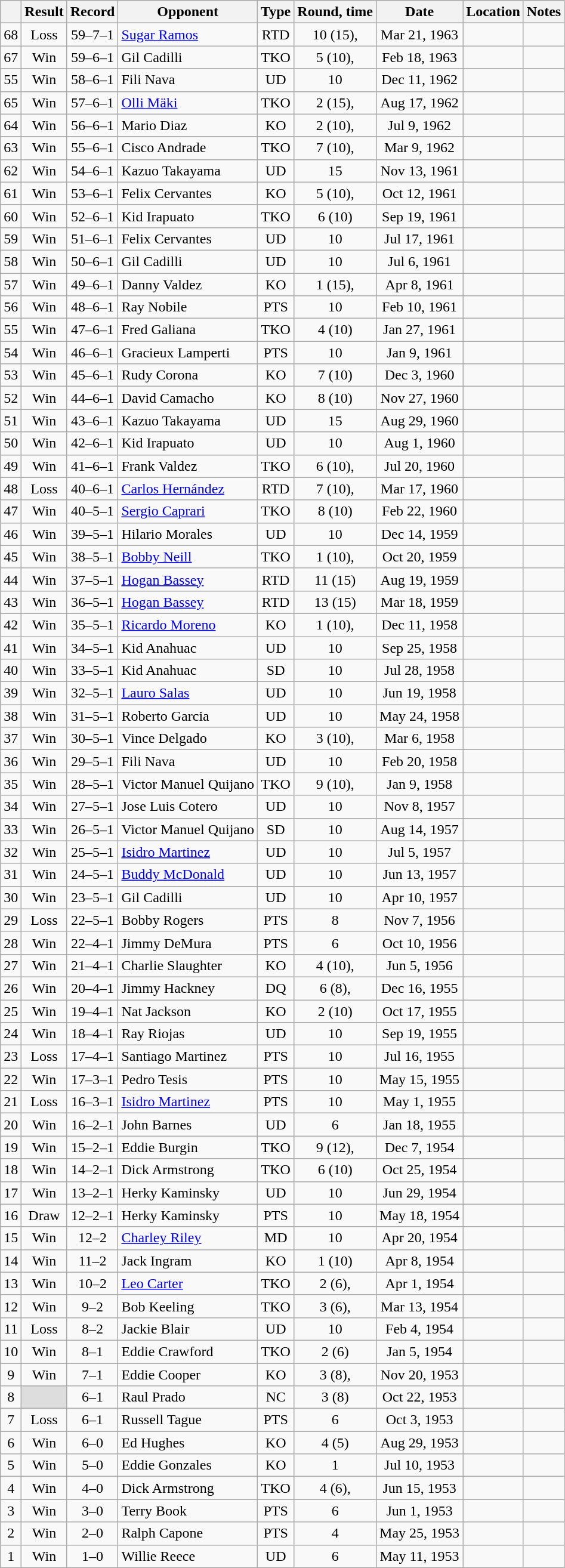<table class="wikitable" style="text-align:center">
<tr>
<th></th>
<th>Result</th>
<th>Record</th>
<th>Opponent</th>
<th>Type</th>
<th>Round, time</th>
<th>Date</th>
<th>Location</th>
<th>Notes</th>
</tr>
<tr align=center>
<td>68</td>
<td>Loss</td>
<td>59–7–1 </td>
<td align=left><a href='#'>Sugar Ramos</a></td>
<td>RTD</td>
<td>10 (15), </td>
<td>Mar 21, 1963</td>
<td align=left></td>
<td align=left></td>
</tr>
<tr>
<td>67</td>
<td>Win</td>
<td>59–6–1 </td>
<td align=left>Gil Cadilli</td>
<td>TKO</td>
<td>5 (10), </td>
<td>Feb 18, 1963</td>
<td align=left></td>
<td></td>
</tr>
<tr>
<td>55</td>
<td>Win</td>
<td>58–6–1 </td>
<td align=left>Fili Nava</td>
<td>UD</td>
<td>10</td>
<td>Dec 11, 1962</td>
<td align=left></td>
<td align=left></td>
</tr>
<tr>
<td>65</td>
<td>Win</td>
<td>57–6–1 </td>
<td align=left><a href='#'>Olli Mäki</a></td>
<td>TKO</td>
<td>2 (15), </td>
<td>Aug 17, 1962</td>
<td align=left></td>
<td align=left></td>
</tr>
<tr>
<td>64</td>
<td>Win</td>
<td>56–6–1 </td>
<td align=left>Mario Diaz</td>
<td>KO</td>
<td>2 (10), </td>
<td>Jul 9, 1962</td>
<td align=left></td>
<td></td>
</tr>
<tr>
<td>63</td>
<td>Win</td>
<td>55–6–1 </td>
<td align=left>Cisco Andrade</td>
<td>TKO</td>
<td>7 (10), </td>
<td>Mar 9, 1962</td>
<td align=left></td>
<td></td>
</tr>
<tr>
<td>62</td>
<td>Win</td>
<td>54–6–1 </td>
<td align=left>Kazuo Takayama</td>
<td>UD</td>
<td>15</td>
<td>Nov 13, 1961</td>
<td align=left></td>
<td align=left></td>
</tr>
<tr>
<td>61</td>
<td>Win</td>
<td>53–6–1 </td>
<td align=left>Felix Cervantes</td>
<td>KO</td>
<td>5 (10), </td>
<td>Oct 12, 1961</td>
<td align=left></td>
<td></td>
</tr>
<tr>
<td>60</td>
<td>Win</td>
<td>52–6–1 </td>
<td align=left>Kid Irapuato</td>
<td>TKO</td>
<td>6 (10)</td>
<td>Sep 19, 1961</td>
<td align=left></td>
<td align=left></td>
</tr>
<tr>
<td>59</td>
<td>Win</td>
<td>51–6–1 </td>
<td align=left>Felix Cervantes</td>
<td>UD</td>
<td>10</td>
<td>Jul 17, 1961</td>
<td align=left></td>
<td align=left></td>
</tr>
<tr>
<td>58</td>
<td>Win</td>
<td>50–6–1 </td>
<td align=left>Gil Cadilli</td>
<td>UD</td>
<td>10</td>
<td>Jul 6, 1961</td>
<td align=left></td>
<td></td>
</tr>
<tr>
<td>57</td>
<td>Win</td>
<td>49–6–1 </td>
<td align=left>Danny Valdez</td>
<td>KO</td>
<td>1 (15), </td>
<td>Apr 8, 1961</td>
<td align=left></td>
<td align=left></td>
</tr>
<tr>
<td>56</td>
<td>Win</td>
<td>48–6–1 </td>
<td align=left>Ray Nobile</td>
<td>PTS</td>
<td>10</td>
<td>Feb 10, 1961</td>
<td align=left></td>
<td align=left></td>
</tr>
<tr>
<td>55</td>
<td>Win</td>
<td>47–6–1 </td>
<td align=left>Fred Galiana</td>
<td>TKO</td>
<td>4 (10)</td>
<td>Jan 27, 1961</td>
<td align=left></td>
<td align=left></td>
</tr>
<tr>
<td>54</td>
<td>Win</td>
<td>46–6–1 </td>
<td align=left>Gracieux Lamperti</td>
<td>PTS</td>
<td>10</td>
<td>Jan 9, 1961</td>
<td align=left></td>
<td align=left></td>
</tr>
<tr>
<td>53</td>
<td>Win</td>
<td>45–6–1 </td>
<td align=left>Rudy Corona</td>
<td>KO</td>
<td>7 (10)</td>
<td>Dec 3, 1960</td>
<td align=left></td>
<td align=left></td>
</tr>
<tr>
<td>52</td>
<td>Win</td>
<td>44–6–1 </td>
<td align=left>David Camacho</td>
<td>KO</td>
<td>8 (10)</td>
<td>Nov 27, 1960</td>
<td align=left></td>
<td align=left></td>
</tr>
<tr>
<td>51</td>
<td>Win</td>
<td>43–6–1 </td>
<td align=left>Kazuo Takayama</td>
<td>UD</td>
<td>15</td>
<td>Aug 29, 1960</td>
<td align=left></td>
<td align=left></td>
</tr>
<tr>
<td>50</td>
<td>Win</td>
<td>42–6–1 </td>
<td align=left>Kid Irapuato</td>
<td>UD</td>
<td>10</td>
<td>Aug 1, 1960</td>
<td align=left></td>
<td align=left></td>
</tr>
<tr>
<td>49</td>
<td>Win</td>
<td>41–6–1 </td>
<td align=left>Frank Valdez</td>
<td>TKO</td>
<td>6 (10), </td>
<td>Jul 20, 1960</td>
<td align=left></td>
<td></td>
</tr>
<tr>
<td>48</td>
<td>Loss</td>
<td>40–6–1 </td>
<td align=left><a href='#'>Carlos Hernández</a></td>
<td>RTD</td>
<td>7 (10), </td>
<td>Mar 17, 1960</td>
<td align=left></td>
<td align=left></td>
</tr>
<tr>
<td>47</td>
<td>Win</td>
<td>40–5–1 </td>
<td align=left><a href='#'>Sergio Caprari</a></td>
<td>TKO</td>
<td>8 (10)</td>
<td>Feb 22, 1960</td>
<td align=left></td>
<td></td>
</tr>
<tr>
<td>46</td>
<td>Win</td>
<td>39–5–1 </td>
<td align=left>Hilario Morales</td>
<td>UD</td>
<td>10</td>
<td>Dec 14, 1959</td>
<td align=left></td>
<td></td>
</tr>
<tr>
<td>45</td>
<td>Win</td>
<td>38–5–1 </td>
<td align=left><a href='#'>Bobby Neill</a></td>
<td>TKO</td>
<td>1 (10), </td>
<td>Oct 20, 1959</td>
<td align=left></td>
<td></td>
</tr>
<tr>
<td>44</td>
<td>Win</td>
<td>37–5–1 </td>
<td align=left><a href='#'>Hogan Bassey</a></td>
<td>RTD</td>
<td>11 (15)</td>
<td>Aug 19, 1959</td>
<td align=left></td>
<td align=left></td>
</tr>
<tr>
<td>43</td>
<td>Win</td>
<td>36–5–1 </td>
<td align=left><a href='#'>Hogan Bassey</a></td>
<td>RTD</td>
<td>13 (15)</td>
<td>Mar 18, 1959</td>
<td align=left></td>
<td align=left></td>
</tr>
<tr>
<td>42</td>
<td>Win</td>
<td>35–5–1 </td>
<td align=left><a href='#'>Ricardo Moreno</a></td>
<td>KO</td>
<td>1 (10), </td>
<td>Dec 11, 1958</td>
<td align=left></td>
<td></td>
</tr>
<tr>
<td>41</td>
<td>Win</td>
<td>34–5–1 </td>
<td align=left>Kid Anahuac</td>
<td>UD</td>
<td>10</td>
<td>Sep 25, 1958</td>
<td align=left></td>
<td></td>
</tr>
<tr>
<td>40</td>
<td>Win</td>
<td>33–5–1 </td>
<td align=left>Kid Anahuac</td>
<td>SD</td>
<td>10</td>
<td>Jul 28, 1958</td>
<td align=left></td>
<td align=left></td>
</tr>
<tr>
<td>39</td>
<td>Win</td>
<td>32–5–1 </td>
<td align=left><a href='#'>Lauro Salas</a></td>
<td>UD</td>
<td>10</td>
<td>Jun 19, 1958</td>
<td align=left></td>
<td></td>
</tr>
<tr>
<td>38</td>
<td>Win</td>
<td>31–5–1 </td>
<td align=left>Roberto Garcia</td>
<td>UD</td>
<td>10</td>
<td>May 24, 1958</td>
<td align=left></td>
<td></td>
</tr>
<tr>
<td>37</td>
<td>Win</td>
<td>30–5–1 </td>
<td align=left>Vince Delgado</td>
<td>KO</td>
<td>3 (10), </td>
<td>Mar 6, 1958</td>
<td align=left></td>
<td></td>
</tr>
<tr>
<td>36</td>
<td>Win</td>
<td>29–5–1 </td>
<td align=left>Fili Nava</td>
<td>UD</td>
<td>10</td>
<td>Feb 20, 1958</td>
<td align=left></td>
<td></td>
</tr>
<tr>
<td>35</td>
<td>Win</td>
<td>28–5–1 </td>
<td align=left>Victor Manuel Quijano</td>
<td>TKO</td>
<td>9 (10), </td>
<td>Jan 9, 1958</td>
<td align=left></td>
<td></td>
</tr>
<tr>
<td>34</td>
<td>Win</td>
<td>27–5–1 </td>
<td align=left>Jose Luis Cotero</td>
<td>UD</td>
<td>10</td>
<td>Nov 8, 1957</td>
<td align=left></td>
<td></td>
</tr>
<tr>
<td>33</td>
<td>Win</td>
<td>26–5–1 </td>
<td align=left>Victor Manuel Quijano</td>
<td>SD</td>
<td>10</td>
<td>Aug 14, 1957</td>
<td align=left></td>
<td></td>
</tr>
<tr>
<td>32</td>
<td>Win</td>
<td>25–5–1 </td>
<td align=left><a href='#'>Isidro Martinez</a></td>
<td>UD</td>
<td>10</td>
<td>Jul 5, 1957</td>
<td align=left></td>
<td></td>
</tr>
<tr>
<td>31</td>
<td>Win</td>
<td>24–5–1 </td>
<td align=left><a href='#'>Buddy McDonald</a></td>
<td>UD</td>
<td>10</td>
<td>Jun 13, 1957</td>
<td align=left></td>
<td></td>
</tr>
<tr>
<td>30</td>
<td>Win</td>
<td>23–5–1 </td>
<td align=left>Gil Cadilli</td>
<td>UD</td>
<td>10</td>
<td>Apr 10, 1957</td>
<td align=left></td>
<td></td>
</tr>
<tr>
<td>29</td>
<td>Loss</td>
<td>22–5–1 </td>
<td align=left>Bobby Rogers</td>
<td>PTS</td>
<td>8</td>
<td>Nov 7, 1956</td>
<td align=left></td>
<td align=left></td>
</tr>
<tr>
<td>28</td>
<td>Win</td>
<td>22–4–1 </td>
<td align=left>Jimmy DeMura</td>
<td>PTS</td>
<td>6</td>
<td>Oct 10, 1956</td>
<td align=left></td>
<td align=left></td>
</tr>
<tr>
<td>27</td>
<td>Win</td>
<td>21–4–1 </td>
<td align=left>Charlie Slaughter</td>
<td>KO</td>
<td>4 (10), </td>
<td>Jun 5, 1956</td>
<td align=left></td>
<td></td>
</tr>
<tr>
<td>26</td>
<td>Win</td>
<td>20–4–1 </td>
<td align=left>Jimmy Hackney</td>
<td>DQ</td>
<td>6 (8), </td>
<td>Dec 16, 1955</td>
<td align=left></td>
<td align=left></td>
</tr>
<tr>
<td>25</td>
<td>Win</td>
<td>19–4–1 </td>
<td align=left>Nat Jackson</td>
<td>KO</td>
<td>2 (10)</td>
<td>Oct 17, 1955</td>
<td align=left></td>
<td align=left></td>
</tr>
<tr>
<td>24</td>
<td>Win</td>
<td>18–4–1 </td>
<td align=left>Ray Riojas</td>
<td>UD</td>
<td>10</td>
<td>Sep 19, 1955</td>
<td align=left></td>
<td align=left></td>
</tr>
<tr>
<td>23</td>
<td>Loss</td>
<td>17–4–1 </td>
<td align=left>Santiago Martinez</td>
<td>PTS</td>
<td>10</td>
<td>Jul 16, 1955</td>
<td align=left></td>
<td align=left></td>
</tr>
<tr>
<td>22</td>
<td>Win</td>
<td>17–3–1 </td>
<td align=left>Pedro Tesis</td>
<td>PTS</td>
<td>10</td>
<td>May 15, 1955</td>
<td align=left></td>
<td></td>
</tr>
<tr>
<td>21</td>
<td>Loss</td>
<td>16–3–1 </td>
<td align=left><a href='#'>Isidro Martinez</a></td>
<td>PTS</td>
<td>10</td>
<td>May 1, 1955</td>
<td align=left></td>
<td></td>
</tr>
<tr>
<td>20</td>
<td>Win</td>
<td>16–2–1 </td>
<td align=left>John Barnes</td>
<td>UD</td>
<td>6</td>
<td>Jan 18, 1955</td>
<td align=left></td>
<td align=left></td>
</tr>
<tr>
<td>19</td>
<td>Win</td>
<td>15–2–1 </td>
<td align=left>Eddie Burgin</td>
<td>TKO</td>
<td>9 (12), </td>
<td>Dec 7, 1954</td>
<td align=left></td>
<td align=left></td>
</tr>
<tr>
<td>18</td>
<td>Win</td>
<td>14–2–1 </td>
<td align=left>Dick Armstrong</td>
<td>TKO</td>
<td>6 (10)</td>
<td>Oct 25, 1954</td>
<td align=left></td>
<td align=left></td>
</tr>
<tr>
<td>17</td>
<td>Win</td>
<td>13–2–1 </td>
<td align=left>Herky Kaminsky</td>
<td>UD</td>
<td>10</td>
<td>Jun 29, 1954</td>
<td align=left></td>
<td align=left></td>
</tr>
<tr>
<td>16</td>
<td>Draw</td>
<td>12–2–1 </td>
<td align=left>Herky Kaminsky</td>
<td>PTS</td>
<td>10</td>
<td>May 18, 1954</td>
<td align=left></td>
<td align=left></td>
</tr>
<tr>
<td>15</td>
<td>Win</td>
<td>12–2 </td>
<td align=left><a href='#'>Charley Riley</a></td>
<td>MD</td>
<td>10</td>
<td>Apr 20, 1954</td>
<td align=left></td>
<td align=left></td>
</tr>
<tr>
<td>14</td>
<td>Win</td>
<td>11–2 </td>
<td align=left>Jack Ingram</td>
<td>KO</td>
<td>1 (10)</td>
<td>Apr 8, 1954</td>
<td align=left></td>
<td align=left></td>
</tr>
<tr>
<td>13</td>
<td>Win</td>
<td>10–2 </td>
<td align=left><a href='#'>Leo Carter</a></td>
<td>TKO</td>
<td>2 (6), </td>
<td>Apr 1, 1954</td>
<td align=left></td>
<td align=left></td>
</tr>
<tr>
<td>12</td>
<td>Win</td>
<td>9–2 </td>
<td align=left>Bob Keeling</td>
<td>TKO</td>
<td>3 (6), </td>
<td>Mar 13, 1954</td>
<td align=left></td>
<td align=left></td>
</tr>
<tr>
<td>11</td>
<td>Loss</td>
<td>8–2 </td>
<td align=left>Jackie Blair</td>
<td>UD</td>
<td>10</td>
<td>Feb 4, 1954</td>
<td align=left></td>
<td align=left></td>
</tr>
<tr>
<td>10</td>
<td>Win</td>
<td>8–1 </td>
<td align=left>Eddie Crawford</td>
<td>TKO</td>
<td>2 (6)</td>
<td>Jan 5, 1954</td>
<td align=left></td>
<td align=left></td>
</tr>
<tr>
<td>9</td>
<td>Win</td>
<td>7–1 </td>
<td align=left>Eddie Cooper</td>
<td>KO</td>
<td>3 (8), </td>
<td>Nov 20, 1953</td>
<td align=left></td>
<td align=left></td>
</tr>
<tr>
<td>8</td>
<td style="background:#DDD"></td>
<td>6–1 </td>
<td align=left>Raul Prado</td>
<td>NC</td>
<td>3 (8)</td>
<td>Oct 22, 1953</td>
<td align=left></td>
<td align=left></td>
</tr>
<tr>
<td>7</td>
<td>Loss</td>
<td>6–1</td>
<td align=left>Russell Tague</td>
<td>PTS</td>
<td>6</td>
<td>Oct 3, 1953</td>
<td align=left></td>
<td align=left></td>
</tr>
<tr>
<td>6</td>
<td>Win</td>
<td>6–0</td>
<td align=left>Ed Hughes</td>
<td>KO</td>
<td>4 (5)</td>
<td>Aug 29, 1953</td>
<td align=left></td>
<td align=left></td>
</tr>
<tr>
<td>5</td>
<td>Win</td>
<td>5–0</td>
<td align=left>Eddie Gonzales</td>
<td>KO</td>
<td>1</td>
<td>Jul 10, 1953</td>
<td align=left></td>
<td align=left></td>
</tr>
<tr>
<td>4</td>
<td>Win</td>
<td>4–0</td>
<td align=left>Dick Armstrong</td>
<td>TKO</td>
<td>4 (6), </td>
<td>Jun 15, 1953</td>
<td align=left></td>
<td align=left></td>
</tr>
<tr>
<td>3</td>
<td>Win</td>
<td>3–0</td>
<td align=left>Terry Book</td>
<td>PTS</td>
<td>6</td>
<td>Jun 1, 1953</td>
<td align=left></td>
<td align=left></td>
</tr>
<tr>
<td>2</td>
<td>Win</td>
<td>2–0</td>
<td align=left>Ralph Capone</td>
<td>PTS</td>
<td>4</td>
<td>May 25, 1953</td>
<td align=left></td>
<td align=left></td>
</tr>
<tr>
<td>1</td>
<td>Win</td>
<td>1–0</td>
<td align=left>Willie Reece</td>
<td>UD</td>
<td>6</td>
<td>May 11, 1953</td>
<td align=left></td>
<td align=left></td>
</tr>
</table>
